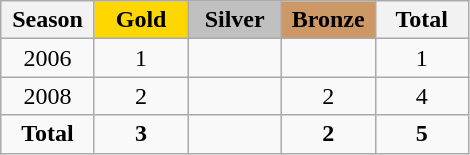<table class="wikitable" style="text-align:center;">
<tr>
<th width = "55">Season</th>
<th width = "55" style="background: gold;">Gold</th>
<th width = "55" style="background: silver;">Silver</th>
<th width = "55" style="background: #cc9966;">Bronze</th>
<th width = "55">Total</th>
</tr>
<tr>
<td>2006</td>
<td>1</td>
<td></td>
<td></td>
<td>1</td>
</tr>
<tr>
<td>2008</td>
<td>2</td>
<td></td>
<td>2</td>
<td>4</td>
</tr>
<tr>
<td><strong>Total</strong></td>
<td><strong>3</strong></td>
<td><strong> </strong></td>
<td><strong>2</strong></td>
<td><strong>5</strong></td>
</tr>
</table>
